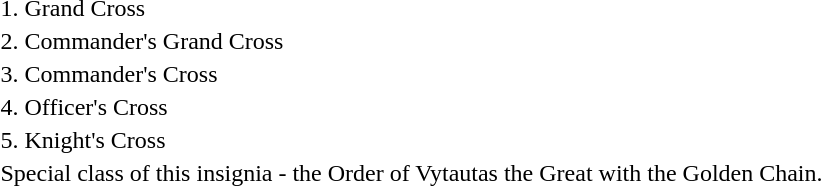<table>
<tr>
<td>1. Grand Cross</td>
<td></td>
</tr>
<tr>
<td>2. Commander's Grand Cross</td>
<td></td>
</tr>
<tr>
<td>3. Commander's Cross</td>
<td></td>
</tr>
<tr>
<td>4. Officer's Cross</td>
<td></td>
</tr>
<tr>
<td>5. Knight's Cross</td>
<td></td>
</tr>
<tr>
<td>Special class of this insignia - the Order of Vytautas the Great with the Golden Chain.</td>
<td></td>
</tr>
</table>
